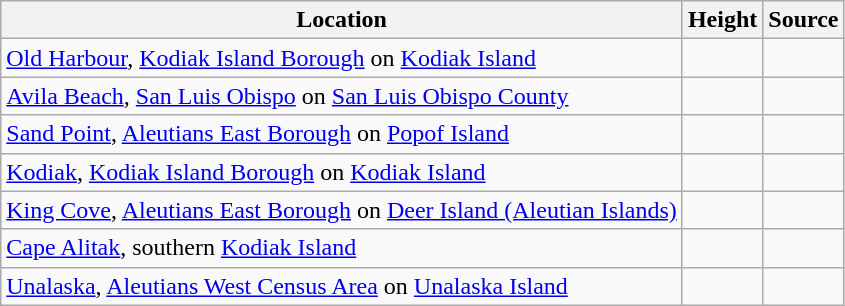<table class="wikitable sortable mw-collapsible">
<tr>
<th>Location</th>
<th>Height</th>
<th>Source</th>
</tr>
<tr>
<td><a href='#'>Old Harbour</a>, <a href='#'>Kodiak Island Borough</a> on <a href='#'>Kodiak Island</a></td>
<td></td>
<td></td>
</tr>
<tr>
<td><a href='#'>Avila Beach</a>, <a href='#'>San Luis Obispo</a> on <a href='#'>San Luis Obispo County</a></td>
<td></td>
<td></td>
</tr>
<tr>
<td><a href='#'>Sand Point</a>, <a href='#'>Aleutians East Borough</a> on <a href='#'>Popof Island</a></td>
<td></td>
<td></td>
</tr>
<tr>
<td><a href='#'>Kodiak</a>, <a href='#'>Kodiak Island Borough</a> on <a href='#'>Kodiak Island</a></td>
<td></td>
<td></td>
</tr>
<tr>
<td><a href='#'>King Cove</a>, <a href='#'>Aleutians East Borough</a> on <a href='#'>Deer Island (Aleutian Islands)</a></td>
<td></td>
<td></td>
</tr>
<tr>
<td><a href='#'>Cape Alitak</a>, southern <a href='#'>Kodiak Island</a></td>
<td></td>
<td></td>
</tr>
<tr>
<td><a href='#'>Unalaska</a>, <a href='#'>Aleutians West Census Area</a> on <a href='#'>Unalaska Island</a></td>
<td></td>
<td></td>
</tr>
</table>
